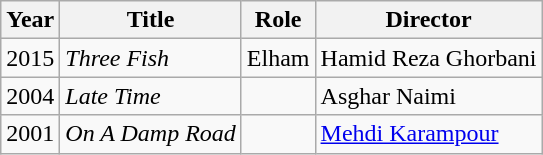<table class="wikitable sortable">
<tr>
<th>Year</th>
<th>Title</th>
<th>Role</th>
<th>Director</th>
</tr>
<tr>
<td>2015</td>
<td><em>Three Fish</em></td>
<td>Elham</td>
<td>Hamid Reza Ghorbani</td>
</tr>
<tr>
<td>2004</td>
<td><em>Late Time</em></td>
<td></td>
<td>Asghar Naimi</td>
</tr>
<tr>
<td>2001</td>
<td><em>On A Damp Road</em></td>
<td></td>
<td><a href='#'>Mehdi Karampour</a></td>
</tr>
</table>
